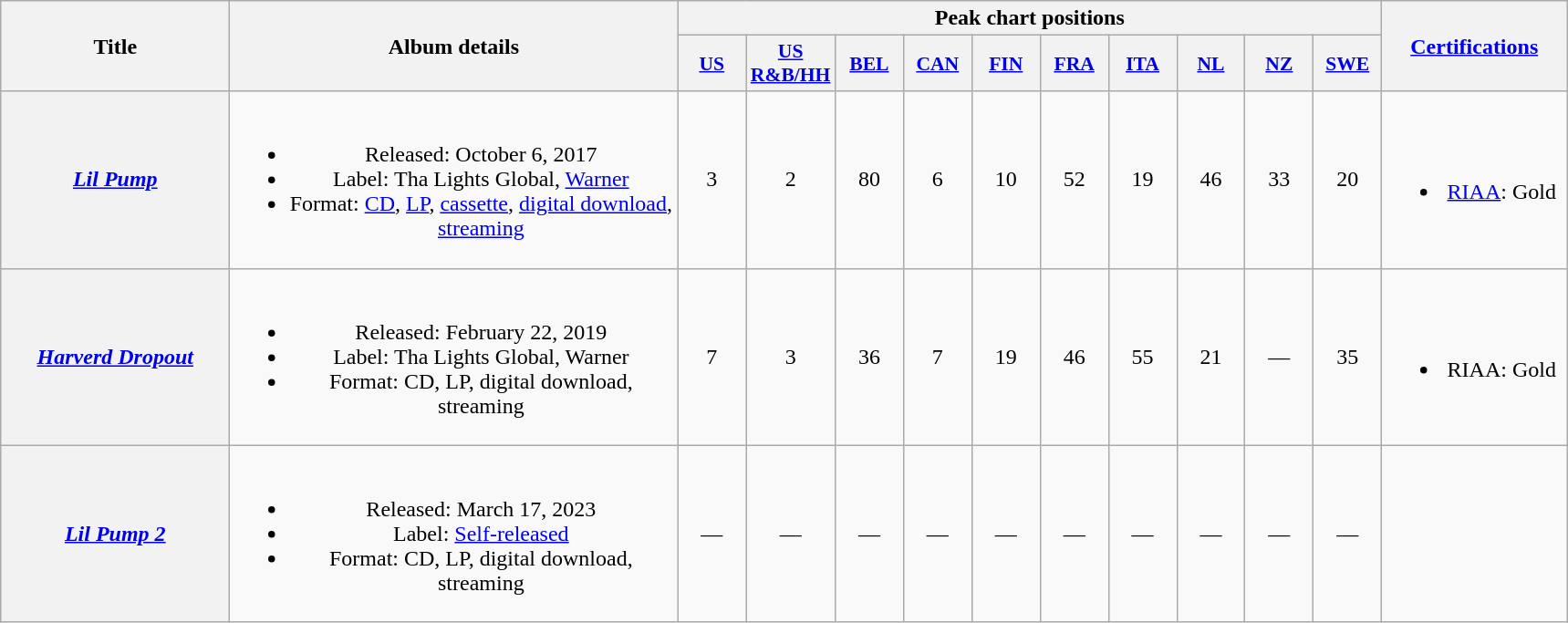<table class="wikitable plainrowheaders" style="text-align:center;">
<tr>
<th scope="col" rowspan="2" style="width:10em;">Title</th>
<th scope="col" rowspan="2" style="width:20em;">Album details</th>
<th scope="col" colspan="10">Peak chart positions</th>
<th scope="col" rowspan="2" style="width:8em;"><a href='#'>Certifications</a></th>
</tr>
<tr>
<th scope="col" style="width:3em;font-size:90%;"><a href='#'>US</a><br></th>
<th scope="col" style="width:3em;font-size:90%;"><a href='#'>US<br>R&B/HH</a><br></th>
<th scope="col" style="width:3em;font-size:90%;"><a href='#'>BEL</a><br></th>
<th scope="col" style="width:3em;font-size:90%;"><a href='#'>CAN</a><br></th>
<th scope="col" style="width:3em;font-size:90%;"><a href='#'>FIN</a><br></th>
<th scope="col" style="width:3em;font-size:90%;"><a href='#'>FRA</a><br></th>
<th scope="col" style="width:3em;font-size:90%;"><a href='#'>ITA</a><br></th>
<th scope="col" style="width:3em;font-size:90%;"><a href='#'>NL</a><br></th>
<th scope="col" style="width:3em;font-size:90%;"><a href='#'>NZ</a><br></th>
<th scope="col" style="width:3em;font-size:90%;"><a href='#'>SWE</a><br></th>
</tr>
<tr>
<th scope="row"><em><a href='#'>Lil Pump</a></em></th>
<td><br><ul><li>Released: October 6, 2017</li><li>Label: Tha Lights Global, <a href='#'>Warner</a></li><li>Format: <a href='#'>CD</a>, <a href='#'>LP</a>, <a href='#'>cassette</a>, <a href='#'>digital download</a>, <a href='#'>streaming</a></li></ul></td>
<td>3</td>
<td>2</td>
<td>80</td>
<td>6</td>
<td>10</td>
<td>52</td>
<td>19</td>
<td>46</td>
<td>33</td>
<td>20</td>
<td><br><ul><li><a href='#'>RIAA</a>: Gold</li></ul></td>
</tr>
<tr>
<th scope="row"><em><a href='#'>Harverd Dropout</a></em></th>
<td><br><ul><li>Released: February 22, 2019</li><li>Label: Tha Lights Global, Warner</li><li>Format: CD, LP, digital download, streaming</li></ul></td>
<td>7</td>
<td>3</td>
<td>36</td>
<td>7</td>
<td>19</td>
<td>46</td>
<td>55</td>
<td>21</td>
<td>—</td>
<td>35</td>
<td><br><ul><li>RIAA: Gold</li></ul></td>
</tr>
<tr>
<th scope="row"><em><a href='#'>Lil Pump 2</a></em></th>
<td><br><ul><li>Released: March 17, 2023</li><li>Label: <a href='#'>Self-released</a></li><li>Format: CD, LP, digital download, streaming</li></ul></td>
<td>—</td>
<td>—</td>
<td>—</td>
<td>—</td>
<td>—</td>
<td>—</td>
<td>—</td>
<td>—</td>
<td>—</td>
<td>—</td>
<td></td>
</tr>
</table>
